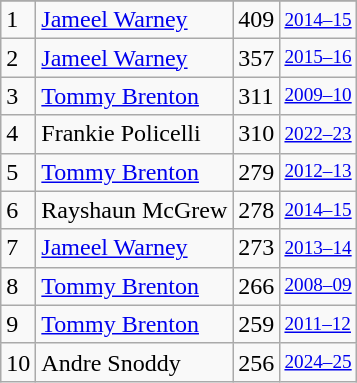<table class="wikitable">
<tr>
</tr>
<tr>
<td>1</td>
<td><a href='#'>Jameel Warney</a></td>
<td>409</td>
<td style="font-size:80%;"><a href='#'>2014–15</a></td>
</tr>
<tr>
<td>2</td>
<td><a href='#'>Jameel Warney</a></td>
<td>357</td>
<td style="font-size:80%;"><a href='#'>2015–16</a></td>
</tr>
<tr>
<td>3</td>
<td><a href='#'>Tommy Brenton</a></td>
<td>311</td>
<td style="font-size:80%;"><a href='#'>2009–10</a></td>
</tr>
<tr>
<td>4</td>
<td>Frankie Policelli</td>
<td>310</td>
<td style="font-size:80%;"><a href='#'>2022–23</a></td>
</tr>
<tr>
<td>5</td>
<td><a href='#'>Tommy Brenton</a></td>
<td>279</td>
<td style="font-size:80%;"><a href='#'>2012–13</a></td>
</tr>
<tr>
<td>6</td>
<td>Rayshaun McGrew</td>
<td>278</td>
<td style="font-size:80%;"><a href='#'>2014–15</a></td>
</tr>
<tr>
<td>7</td>
<td><a href='#'>Jameel Warney</a></td>
<td>273</td>
<td style="font-size:80%;"><a href='#'>2013–14</a></td>
</tr>
<tr>
<td>8</td>
<td><a href='#'>Tommy Brenton</a></td>
<td>266</td>
<td style="font-size:80%;"><a href='#'>2008–09</a></td>
</tr>
<tr>
<td>9</td>
<td><a href='#'>Tommy Brenton</a></td>
<td>259</td>
<td style="font-size:80%;"><a href='#'>2011–12</a></td>
</tr>
<tr>
<td>10</td>
<td>Andre Snoddy</td>
<td>256</td>
<td style="font-size:80%;"><a href='#'>2024–25</a></td>
</tr>
</table>
